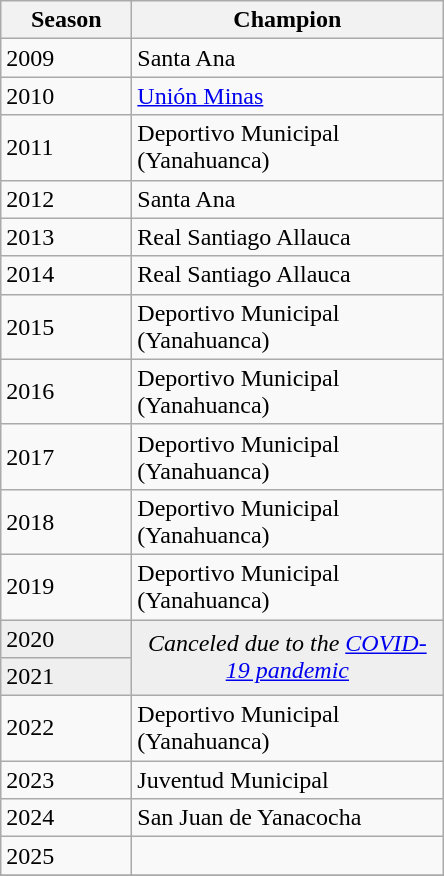<table class="wikitable sortable">
<tr>
<th width=80px>Season</th>
<th width=200px>Champion</th>
</tr>
<tr>
<td>2009</td>
<td>Santa Ana</td>
</tr>
<tr>
<td>2010</td>
<td><a href='#'>Unión Minas</a></td>
</tr>
<tr>
<td>2011</td>
<td>Deportivo Municipal (Yanahuanca)</td>
</tr>
<tr>
<td>2012</td>
<td>Santa Ana</td>
</tr>
<tr>
<td>2013</td>
<td>Real Santiago Allauca</td>
</tr>
<tr>
<td>2014</td>
<td>Real Santiago Allauca</td>
</tr>
<tr>
<td>2015</td>
<td>Deportivo Municipal (Yanahuanca)</td>
</tr>
<tr>
<td>2016</td>
<td>Deportivo Municipal (Yanahuanca)</td>
</tr>
<tr>
<td>2017</td>
<td>Deportivo Municipal (Yanahuanca)</td>
</tr>
<tr>
<td>2018</td>
<td>Deportivo Municipal (Yanahuanca)</td>
</tr>
<tr>
<td>2019</td>
<td>Deportivo Municipal (Yanahuanca)</td>
</tr>
<tr bgcolor=#efefef>
<td>2020</td>
<td rowspan=2 colspan="1" align=center><em>Canceled due to the <a href='#'>COVID-19 pandemic</a></em></td>
</tr>
<tr bgcolor=#efefef>
<td>2021</td>
</tr>
<tr>
<td>2022</td>
<td>Deportivo Municipal (Yanahuanca)</td>
</tr>
<tr>
<td>2023</td>
<td>Juventud Municipal</td>
</tr>
<tr>
<td>2024</td>
<td>San Juan de Yanacocha</td>
</tr>
<tr>
<td>2025</td>
<td></td>
</tr>
<tr>
</tr>
</table>
